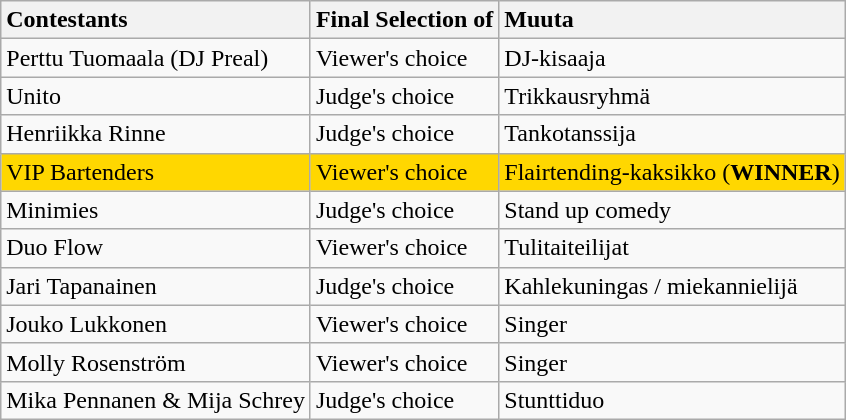<table class="wikitable">
<tr>
<th style="text-align:left">Contestants</th>
<th style="text-align:left">Final Selection of</th>
<th style="text-align:left">Muuta</th>
</tr>
<tr>
<td>Perttu Tuomaala (DJ Preal)</td>
<td>Viewer's choice</td>
<td>DJ-kisaaja</td>
</tr>
<tr>
<td>Unito</td>
<td>Judge's choice</td>
<td>Trikkausryhmä</td>
</tr>
<tr>
<td>Henriikka Rinne</td>
<td>Judge's choice</td>
<td>Tankotanssija</td>
</tr>
<tr bgcolor=gold>
<td>VIP Bartenders</td>
<td>Viewer's choice</td>
<td>Flairtending-kaksikko (<strong>WINNER</strong>)</td>
</tr>
<tr>
<td>Minimies</td>
<td>Judge's choice</td>
<td>Stand up comedy</td>
</tr>
<tr>
<td>Duo Flow</td>
<td>Viewer's choice</td>
<td>Tulitaiteilijat</td>
</tr>
<tr>
<td>Jari Tapanainen</td>
<td>Judge's choice</td>
<td>Kahlekuningas / miekannielijä</td>
</tr>
<tr>
<td>Jouko Lukkonen</td>
<td>Viewer's choice</td>
<td>Singer</td>
</tr>
<tr>
<td>Molly Rosenström</td>
<td>Viewer's choice</td>
<td>Singer</td>
</tr>
<tr>
<td>Mika Pennanen & Mija Schrey</td>
<td>Judge's choice</td>
<td>Stunttiduo</td>
</tr>
</table>
